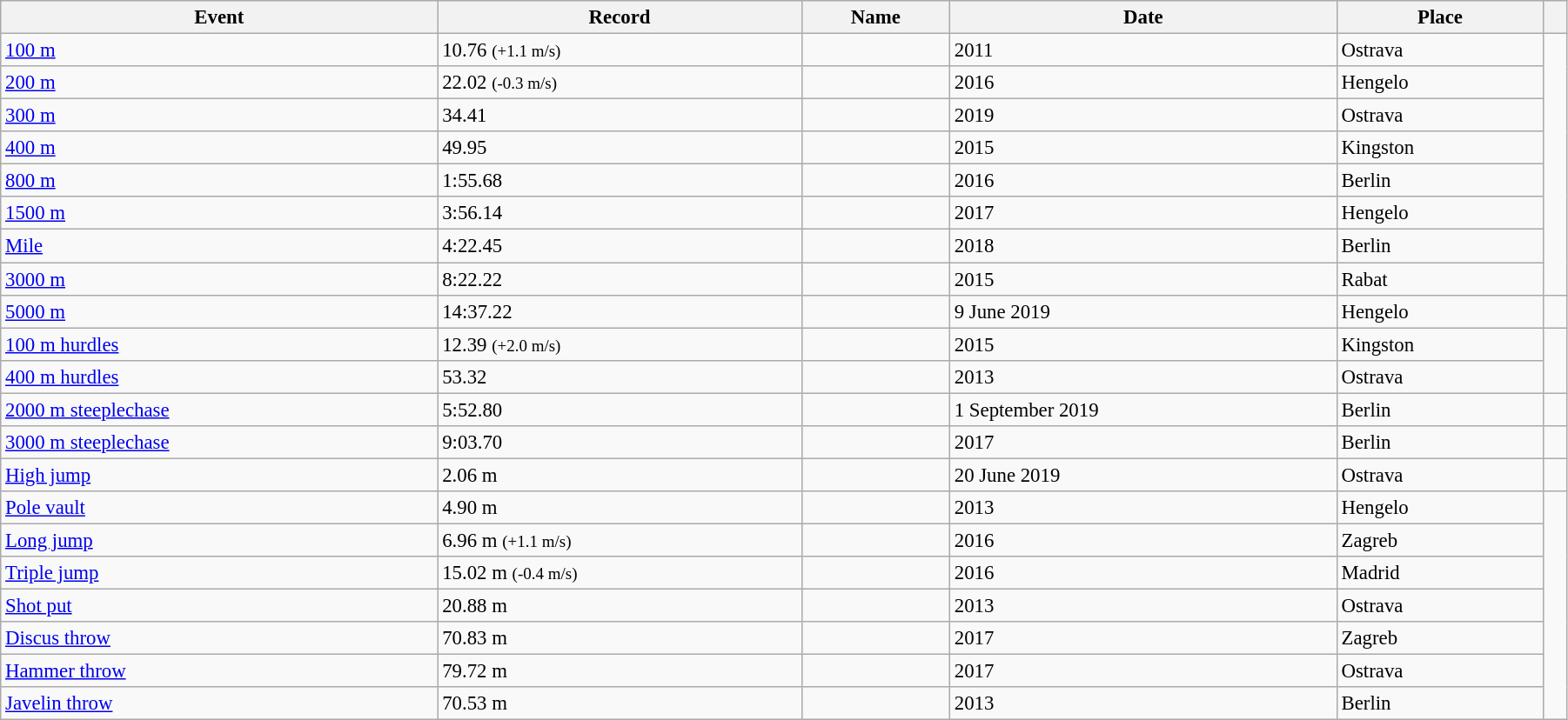<table class="wikitable" style="font-size:95%; width: 95%;">
<tr>
<th>Event</th>
<th>Record</th>
<th>Name</th>
<th>Date</th>
<th>Place</th>
<th></th>
</tr>
<tr>
<td><a href='#'>100 m</a></td>
<td>10.76 <small>(+1.1 m/s)</small></td>
<td></td>
<td>2011</td>
<td>Ostrava</td>
</tr>
<tr>
<td><a href='#'>200 m</a></td>
<td>22.02 <small>(-0.3 m/s)</small></td>
<td></td>
<td>2016</td>
<td>Hengelo</td>
</tr>
<tr>
<td><a href='#'>300 m</a></td>
<td>34.41</td>
<td></td>
<td>2019</td>
<td>Ostrava</td>
</tr>
<tr>
<td><a href='#'>400 m</a></td>
<td>49.95</td>
<td></td>
<td>2015</td>
<td>Kingston</td>
</tr>
<tr>
<td><a href='#'>800 m</a></td>
<td>1:55.68</td>
<td></td>
<td>2016</td>
<td>Berlin</td>
</tr>
<tr>
<td><a href='#'>1500 m</a></td>
<td>3:56.14</td>
<td></td>
<td>2017</td>
<td>Hengelo</td>
</tr>
<tr>
<td><a href='#'>Mile</a></td>
<td>4:22.45</td>
<td></td>
<td>2018</td>
<td>Berlin</td>
</tr>
<tr>
<td><a href='#'>3000 m</a></td>
<td>8:22.22</td>
<td></td>
<td>2015</td>
<td>Rabat</td>
</tr>
<tr>
<td><a href='#'>5000 m</a></td>
<td>14:37.22</td>
<td></td>
<td>9 June 2019</td>
<td>Hengelo</td>
<td></td>
</tr>
<tr>
<td><a href='#'>100 m hurdles</a></td>
<td>12.39 <small>(+2.0 m/s)</small></td>
<td></td>
<td>2015</td>
<td>Kingston</td>
</tr>
<tr>
<td><a href='#'>400 m hurdles</a></td>
<td>53.32</td>
<td></td>
<td>2013</td>
<td>Ostrava</td>
</tr>
<tr>
<td><a href='#'>2000 m steeplechase</a></td>
<td>5:52.80</td>
<td></td>
<td>1 September 2019</td>
<td>Berlin</td>
<td></td>
</tr>
<tr>
<td><a href='#'>3000 m steeplechase</a></td>
<td>9:03.70</td>
<td></td>
<td>2017</td>
<td>Berlin</td>
</tr>
<tr>
<td><a href='#'>High jump</a></td>
<td>2.06 m</td>
<td></td>
<td>20 June 2019</td>
<td>Ostrava</td>
<td></td>
</tr>
<tr>
<td><a href='#'>Pole vault</a></td>
<td>4.90 m</td>
<td></td>
<td>2013</td>
<td>Hengelo</td>
</tr>
<tr>
<td><a href='#'>Long jump</a></td>
<td>6.96 m <small>(+1.1 m/s)</small></td>
<td></td>
<td>2016</td>
<td>Zagreb</td>
</tr>
<tr>
<td><a href='#'>Triple jump</a></td>
<td>15.02 m <small>(-0.4 m/s)</small></td>
<td></td>
<td>2016</td>
<td>Madrid</td>
</tr>
<tr>
<td><a href='#'>Shot put</a></td>
<td>20.88 m</td>
<td></td>
<td>2013</td>
<td>Ostrava</td>
</tr>
<tr>
<td><a href='#'>Discus throw</a></td>
<td>70.83 m</td>
<td></td>
<td>2017</td>
<td>Zagreb</td>
</tr>
<tr>
<td><a href='#'>Hammer throw</a></td>
<td>79.72 m</td>
<td></td>
<td>2017</td>
<td>Ostrava</td>
</tr>
<tr>
<td><a href='#'>Javelin throw</a></td>
<td>70.53 m</td>
<td></td>
<td>2013</td>
<td>Berlin</td>
</tr>
</table>
